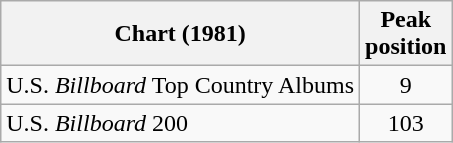<table class="wikitable">
<tr>
<th>Chart (1981)</th>
<th>Peak<br>position</th>
</tr>
<tr>
<td>U.S. <em>Billboard</em> Top Country Albums</td>
<td align="center">9</td>
</tr>
<tr>
<td>U.S. <em>Billboard</em> 200</td>
<td align="center">103</td>
</tr>
</table>
